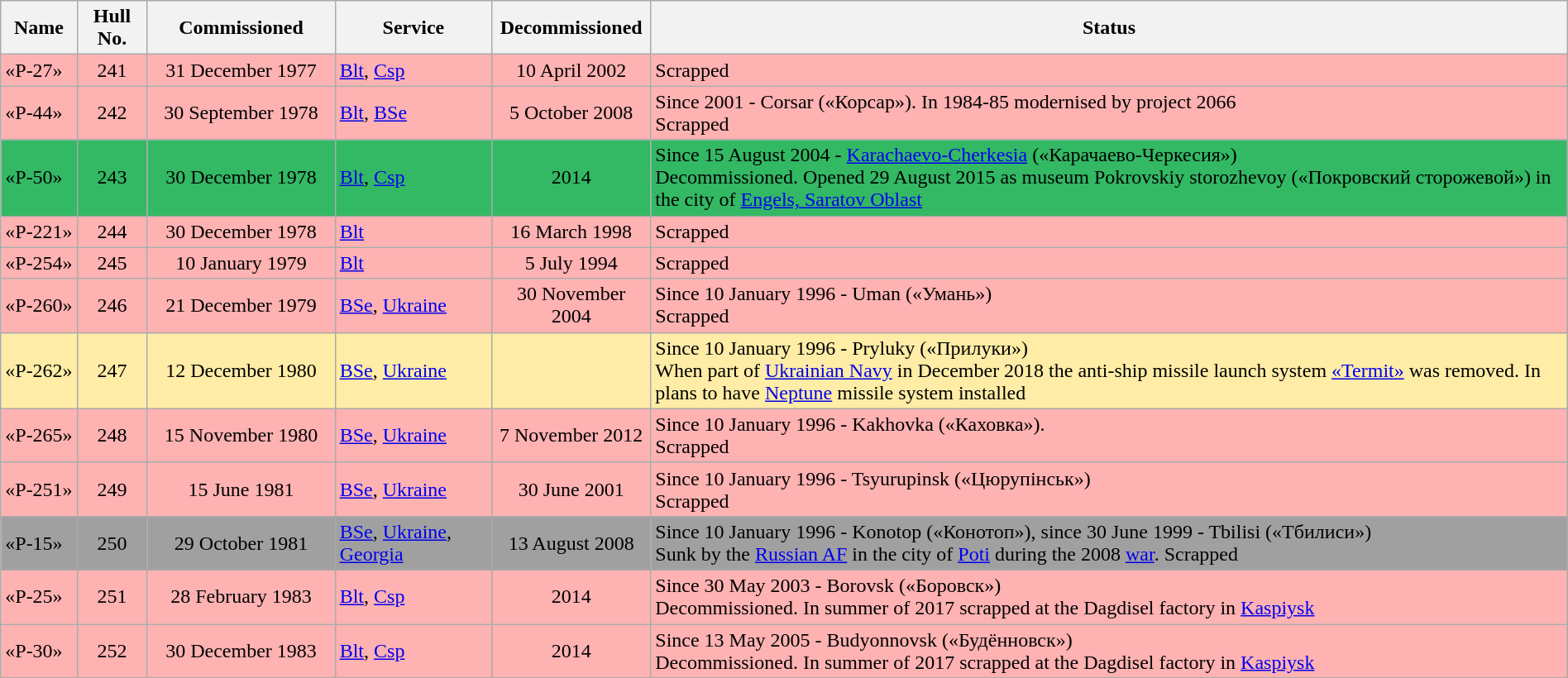<table class="wikitable" width="100%">
<tr>
<th>Name</th>
<th>Hull No.</th>
<th width=12%>Commissioned</th>
<th width=10%>Service</th>
<th>Decommissioned</th>
<th>Status</th>
</tr>
<tr bgcolor="#ffb2b2">
<td>«Р-27»</td>
<td style="text-align:center;">241</td>
<td style="text-align:center;">31 December 1977</td>
<td><a href='#'>Blt</a>, <a href='#'>Csp</a></td>
<td style="text-align:center;">10 April 2002</td>
<td>Scrapped</td>
</tr>
<tr bgcolor="#ffb2b2">
<td>«Р-44»</td>
<td style="text-align:center;">242</td>
<td style="text-align:center;">30 September 1978</td>
<td><a href='#'>Blt</a>, <a href='#'>BSe</a></td>
<td style="text-align:center;">5 October 2008</td>
<td>Since 2001 - Corsar («Корсар»). In 1984-85 modernised by project 2066 <br> Scrapped</td>
</tr>
<tr bgcolor="#33b864">
<td>«Р-50»</td>
<td style="text-align:center;">243</td>
<td style="text-align:center;">30 December 1978</td>
<td><a href='#'>Blt</a>, <a href='#'>Csp</a></td>
<td style="text-align:center;">2014</td>
<td>Since 15 August 2004 - <a href='#'>Karachaevo-Cherkesia</a> («Карачаево-Черкесия») <br> Decommissioned. Opened 29 August 2015 as museum Pokrovskiy storozhevoy («Покровский сторожевой») in the city of <a href='#'>Engels, Saratov Oblast</a></td>
</tr>
<tr bgcolor="#ffb2b2">
<td>«Р-221»</td>
<td style="text-align:center;">244</td>
<td style="text-align:center;">30 December 1978</td>
<td><a href='#'>Blt</a></td>
<td style="text-align:center;">16 March 1998</td>
<td>Scrapped</td>
</tr>
<tr bgcolor="#ffb2b2">
<td>«Р-254»</td>
<td style="text-align:center;">245</td>
<td style="text-align:center;">10 January 1979</td>
<td><a href='#'>Blt</a></td>
<td style="text-align:center;">5 July 1994</td>
<td>Scrapped</td>
</tr>
<tr bgcolor="#ffb2b2">
<td>«Р-260»</td>
<td style="text-align:center;">246</td>
<td style="text-align:center;">21 December 1979</td>
<td><a href='#'>BSe</a>, <a href='#'>Ukraine</a></td>
<td style="text-align:center;">30 November 2004</td>
<td>Since 10 January 1996 - Uman («Умань») <br> Scrapped</td>
</tr>
<tr bgcolor="#ffeca6">
<td>«Р-262»</td>
<td style="text-align:center;">247</td>
<td style="text-align:center;">12 December 1980</td>
<td><a href='#'>BSe</a>, <a href='#'>Ukraine</a></td>
<td></td>
<td>Since 10 January 1996 - Pryluky («Прилуки»)  <br> When part of <a href='#'>Ukrainian Navy</a> in December 2018 the anti-ship missile launch system <a href='#'>«Termit»</a> was removed. In plans to have <a href='#'>Neptune</a> missile system installed<br></td>
</tr>
<tr bgcolor="#ffb2b2">
<td>«Р-265»</td>
<td style="text-align:center;">248</td>
<td style="text-align:center;">15 November 1980</td>
<td><a href='#'>BSe</a>, <a href='#'>Ukraine</a></td>
<td style="text-align:center;">7 November 2012</td>
<td>Since 10 January 1996 - Kakhovka («Каховка»). <br> Scrapped</td>
</tr>
<tr bgcolor="#ffb2b2">
<td>«Р-251»</td>
<td style="text-align:center;">249</td>
<td style="text-align:center;">15 June 1981</td>
<td><a href='#'>BSe</a>, <a href='#'>Ukraine</a></td>
<td style="text-align:center;">30 June 2001</td>
<td>Since 10 January 1996 - Tsyurupinsk («Цюрупінськ») <br> Scrapped</td>
</tr>
<tr bgcolor="#A0A0A0">
<td>«Р-15»</td>
<td style="text-align:center;">250</td>
<td style="text-align:center;">29 October 1981</td>
<td><a href='#'>BSe</a>, <a href='#'>Ukraine</a>, <br><a href='#'>Georgia</a></td>
<td style="text-align:center;">13 August 2008</td>
<td>Since 10 January 1996 - Konotop («Конотоп»), since 30 June 1999 - Tbilisi («Тбилиси») <br> Sunk by the <a href='#'>Russian AF</a> in the city of <a href='#'>Poti</a> during the 2008 <a href='#'>war</a>. Scrapped</td>
</tr>
<tr bgcolor="#ffb2b2">
<td>«Р-25»</td>
<td style="text-align:center;">251</td>
<td style="text-align:center;">28 February 1983</td>
<td><a href='#'>Blt</a>, <a href='#'>Csp</a></td>
<td style="text-align:center;">2014</td>
<td>Since 30 May 2003 - Borovsk («Боровск») <br> Decommissioned. In summer of 2017 scrapped at the Dagdisel factory in <a href='#'>Kaspiysk</a></td>
</tr>
<tr bgcolor="#ffb2b2">
<td>«Р-30»</td>
<td style="text-align:center;">252</td>
<td style="text-align:center;">30 December 1983</td>
<td><a href='#'>Blt</a>, <a href='#'>Csp</a></td>
<td style="text-align:center;">2014</td>
<td>Since 13 May 2005 - Budyonnovsk («Будённовск») <br> Decommissioned. In summer of 2017 scrapped at the Dagdisel factory in <a href='#'>Kaspiysk</a></td>
</tr>
</table>
